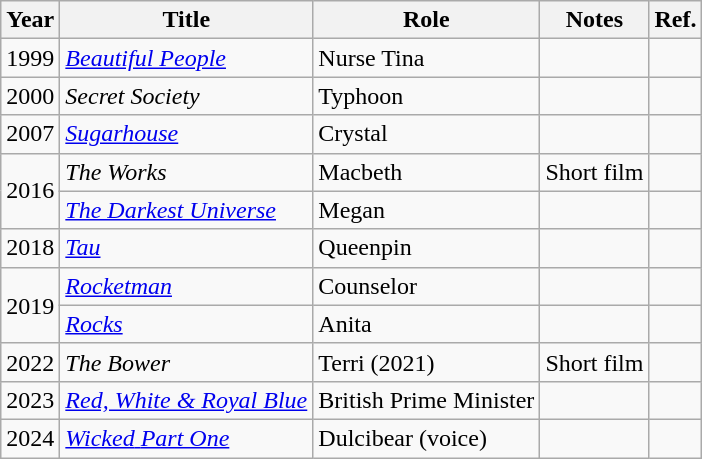<table class="wikitable sortable">
<tr>
<th>Year</th>
<th>Title</th>
<th>Role</th>
<th>Notes</th>
<th>Ref.</th>
</tr>
<tr>
<td>1999</td>
<td><em><a href='#'>Beautiful People</a></em></td>
<td>Nurse Tina</td>
<td></td>
<td></td>
</tr>
<tr>
<td>2000</td>
<td><em>Secret Society</em></td>
<td>Typhoon</td>
<td></td>
<td></td>
</tr>
<tr>
<td>2007</td>
<td><em><a href='#'>Sugarhouse</a></em></td>
<td>Crystal</td>
<td></td>
<td></td>
</tr>
<tr>
<td rowspan="2">2016</td>
<td><em>The Works</em></td>
<td>Macbeth</td>
<td>Short film</td>
<td></td>
</tr>
<tr>
<td><em><a href='#'>The Darkest Universe</a></em></td>
<td>Megan</td>
<td></td>
<td></td>
</tr>
<tr>
<td>2018</td>
<td><em><a href='#'>Tau</a></em></td>
<td>Queenpin</td>
<td></td>
<td></td>
</tr>
<tr>
<td rowspan="2">2019</td>
<td><em><a href='#'>Rocketman</a></em></td>
<td>Counselor</td>
<td></td>
<td></td>
</tr>
<tr>
<td><em><a href='#'>Rocks</a></em></td>
<td>Anita</td>
<td></td>
<td></td>
</tr>
<tr>
<td>2022</td>
<td><em>The Bower</em></td>
<td>Terri (2021)</td>
<td>Short film</td>
<td></td>
</tr>
<tr>
<td>2023</td>
<td><em><a href='#'>Red, White & Royal Blue</a></em></td>
<td>British Prime Minister</td>
<td></td>
<td></td>
</tr>
<tr>
<td>2024</td>
<td><a href='#'><em>Wicked</em> <em>Part One</em></a></td>
<td>Dulcibear (voice)</td>
<td></td>
<td></td>
</tr>
</table>
